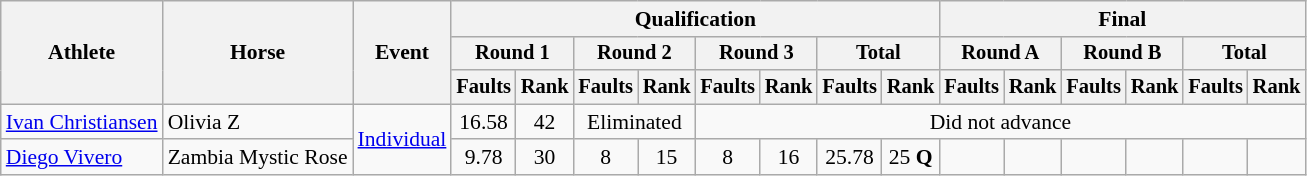<table class=wikitable style=font-size:90%;text-align:center>
<tr>
<th rowspan=3>Athlete</th>
<th rowspan=3>Horse</th>
<th rowspan=3>Event</th>
<th colspan=8>Qualification</th>
<th colspan=6>Final</th>
</tr>
<tr style=font-size:95%>
<th colspan=2>Round 1</th>
<th colspan=2>Round 2</th>
<th colspan=2>Round 3</th>
<th colspan=2>Total</th>
<th colspan=2>Round A</th>
<th colspan=2>Round B</th>
<th colspan=2>Total</th>
</tr>
<tr style=font-size:95%>
<th>Faults</th>
<th>Rank</th>
<th>Faults</th>
<th>Rank</th>
<th>Faults</th>
<th>Rank</th>
<th>Faults</th>
<th>Rank</th>
<th>Faults</th>
<th>Rank</th>
<th>Faults</th>
<th>Rank</th>
<th>Faults</th>
<th>Rank</th>
</tr>
<tr>
<td align=left><a href='#'>Ivan Christiansen</a></td>
<td align=left>Olivia Z</td>
<td align=left rowspan=2><a href='#'>Individual</a></td>
<td>16.58</td>
<td>42</td>
<td colspan=2>Eliminated</td>
<td colspan=10>Did not advance</td>
</tr>
<tr>
<td align=left><a href='#'>Diego Vivero</a></td>
<td align=left>Zambia Mystic Rose</td>
<td>9.78</td>
<td>30</td>
<td>8</td>
<td>15</td>
<td>8</td>
<td>16</td>
<td>25.78</td>
<td>25 <strong>Q</strong></td>
<td></td>
<td></td>
<td></td>
<td></td>
<td></td>
<td></td>
</tr>
</table>
